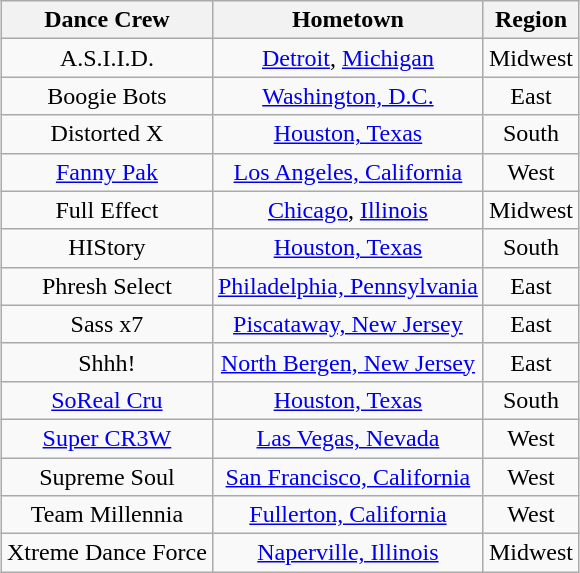<table class="wikitable sortable" style="margin:auto; text-align:center">
<tr>
<th>Dance Crew</th>
<th>Hometown</th>
<th>Region</th>
</tr>
<tr>
<td>A.S.I.I.D.</td>
<td><a href='#'>Detroit</a>, <a href='#'>Michigan</a></td>
<td>Midwest</td>
</tr>
<tr>
<td>Boogie Bots</td>
<td><a href='#'>Washington, D.C.</a></td>
<td>East</td>
</tr>
<tr>
<td>Distorted X</td>
<td><a href='#'>Houston, Texas</a></td>
<td>South</td>
</tr>
<tr>
<td><a href='#'>Fanny Pak</a></td>
<td><a href='#'>Los Angeles, California</a></td>
<td>West</td>
</tr>
<tr>
<td>Full Effect</td>
<td><a href='#'>Chicago</a>, <a href='#'>Illinois</a></td>
<td>Midwest</td>
</tr>
<tr>
<td>HIStory</td>
<td><a href='#'>Houston, Texas</a></td>
<td>South</td>
</tr>
<tr>
<td>Phresh Select</td>
<td><a href='#'>Philadelphia, Pennsylvania</a></td>
<td>East</td>
</tr>
<tr>
<td>Sass x7</td>
<td><a href='#'>Piscataway, New Jersey</a></td>
<td>East</td>
</tr>
<tr>
<td>Shhh!</td>
<td><a href='#'>North Bergen, New Jersey</a></td>
<td>East</td>
</tr>
<tr>
<td><a href='#'>SoReal Cru</a></td>
<td><a href='#'>Houston, Texas</a></td>
<td>South</td>
</tr>
<tr>
<td><a href='#'>Super CR3W</a></td>
<td><a href='#'>Las Vegas, Nevada</a></td>
<td>West</td>
</tr>
<tr>
<td>Supreme Soul</td>
<td><a href='#'>San Francisco, California</a></td>
<td>West</td>
</tr>
<tr>
<td>Team Millennia</td>
<td><a href='#'>Fullerton, California</a></td>
<td>West</td>
</tr>
<tr>
<td>Xtreme Dance Force</td>
<td><a href='#'>Naperville, Illinois</a></td>
<td>Midwest</td>
</tr>
</table>
